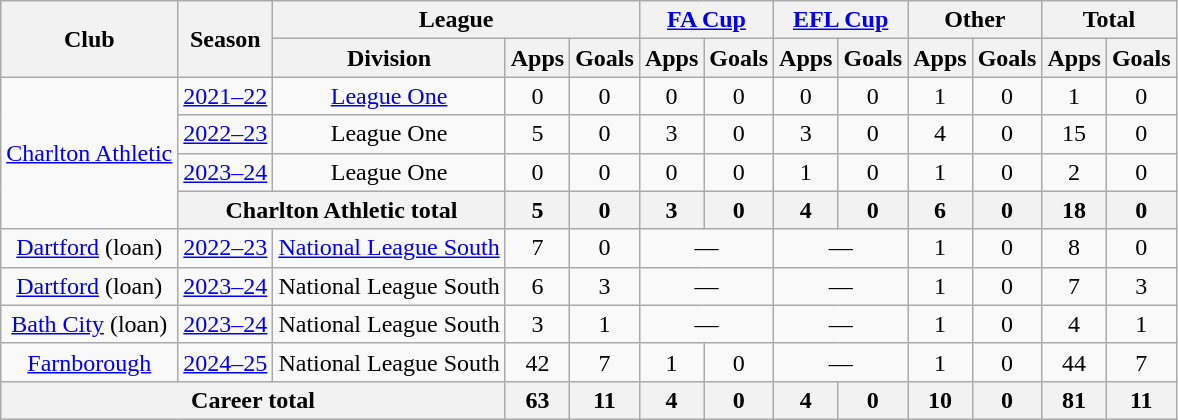<table class=wikitable style=text-align:center>
<tr>
<th rowspan=2>Club</th>
<th rowspan=2>Season</th>
<th colspan=3>League</th>
<th colspan=2><a href='#'>FA Cup</a></th>
<th colspan=2><a href='#'>EFL Cup</a></th>
<th colspan=2>Other</th>
<th colspan=2>Total</th>
</tr>
<tr>
<th>Division</th>
<th>Apps</th>
<th>Goals</th>
<th>Apps</th>
<th>Goals</th>
<th>Apps</th>
<th>Goals</th>
<th>Apps</th>
<th>Goals</th>
<th>Apps</th>
<th>Goals</th>
</tr>
<tr>
<td rowspan="4"><a href='#'>Charlton Athletic</a></td>
<td><a href='#'>2021–22</a></td>
<td><a href='#'>League One</a></td>
<td>0</td>
<td>0</td>
<td>0</td>
<td>0</td>
<td>0</td>
<td>0</td>
<td>1</td>
<td>0</td>
<td>1</td>
<td>0</td>
</tr>
<tr>
<td><a href='#'>2022–23</a></td>
<td>League One</td>
<td>5</td>
<td>0</td>
<td>3</td>
<td>0</td>
<td>3</td>
<td>0</td>
<td>4</td>
<td>0</td>
<td>15</td>
<td>0</td>
</tr>
<tr>
<td><a href='#'>2023–24</a></td>
<td>League One</td>
<td>0</td>
<td>0</td>
<td>0</td>
<td>0</td>
<td>1</td>
<td>0</td>
<td>1</td>
<td>0</td>
<td>2</td>
<td>0</td>
</tr>
<tr>
<th colspan="2">Charlton Athletic total</th>
<th>5</th>
<th>0</th>
<th>3</th>
<th>0</th>
<th>4</th>
<th>0</th>
<th>6</th>
<th>0</th>
<th>18</th>
<th>0</th>
</tr>
<tr>
<td><a href='#'>Dartford</a> (loan)</td>
<td><a href='#'>2022–23</a></td>
<td><a href='#'>National League South</a></td>
<td>7</td>
<td>0</td>
<td colspan="2">—</td>
<td colspan="2">—</td>
<td>1</td>
<td>0</td>
<td>8</td>
<td>0</td>
</tr>
<tr>
<td><a href='#'>Dartford</a> (loan)</td>
<td><a href='#'>2023–24</a></td>
<td>National League South</td>
<td>6</td>
<td>3</td>
<td colspan="2">—</td>
<td colspan="2">—</td>
<td>1</td>
<td>0</td>
<td>7</td>
<td>3</td>
</tr>
<tr>
<td><a href='#'>Bath City</a> (loan)</td>
<td><a href='#'>2023–24</a></td>
<td>National League South</td>
<td>3</td>
<td>1</td>
<td colspan="2">—</td>
<td colspan="2">—</td>
<td>1</td>
<td>0</td>
<td>4</td>
<td>1</td>
</tr>
<tr>
<td><a href='#'>Farnborough</a></td>
<td><a href='#'>2024–25</a></td>
<td>National League South</td>
<td>42</td>
<td>7</td>
<td>1</td>
<td>0</td>
<td colspan="2">—</td>
<td>1</td>
<td>0</td>
<td>44</td>
<td>7</td>
</tr>
<tr>
<th colspan=3>Career total</th>
<th>63</th>
<th>11</th>
<th>4</th>
<th>0</th>
<th>4</th>
<th>0</th>
<th>10</th>
<th>0</th>
<th>81</th>
<th>11</th>
</tr>
</table>
